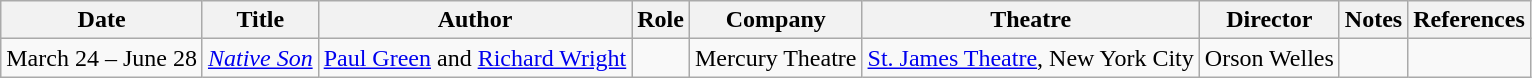<table class="wikitable">
<tr>
<th>Date</th>
<th>Title</th>
<th>Author</th>
<th>Role</th>
<th>Company</th>
<th>Theatre</th>
<th>Director</th>
<th>Notes</th>
<th>References</th>
</tr>
<tr>
<td>March 24 – June 28</td>
<td><em><a href='#'>Native Son</a></em></td>
<td><a href='#'>Paul Green</a> and <a href='#'>Richard Wright</a></td>
<td></td>
<td>Mercury Theatre</td>
<td><a href='#'>St. James Theatre</a>, New York City</td>
<td>Orson Welles</td>
<td>  </td>
<td></td>
</tr>
</table>
